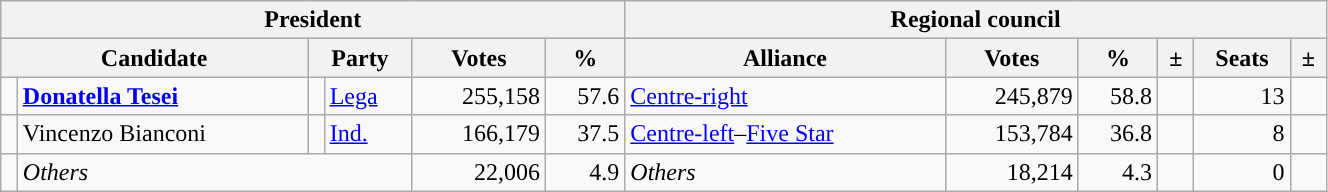<table class="wikitable" style="text-align:right; style="width=70%">
<tr>
<th colspan="6">President</th>
<th colspan="6">Regional council</th>
</tr>
<tr>
<th colspan="2">Candidate</th>
<th colspan="2">Party</th>
<th>Votes</th>
<th>%</th>
<th>Alliance</th>
<th>Votes</th>
<th>%</th>
<th>±</th>
<th>Seats</th>
<th>±</th>
</tr>
<tr>
<td></td>
<td style="text-align:left"><strong><a href='#'>Donatella Tesei</a></strong></td>
<td></td>
<td style="text-align:left"><a href='#'>Lega</a></td>
<td>255,158</td>
<td>57.6</td>
<td style="text-align:left"><a href='#'>Centre-right</a></td>
<td>245,879</td>
<td>58.8</td>
<td></td>
<td>13</td>
<td></td>
</tr>
<tr>
<td></td>
<td style="text-align:left">Vincenzo Bianconi</td>
<td></td>
<td style="text-align:left"><a href='#'>Ind.</a></td>
<td>166,179</td>
<td>37.5</td>
<td style="text-align:left"><a href='#'>Centre-left</a>–<a href='#'>Five Star</a></td>
<td>153,784</td>
<td>36.8</td>
<td></td>
<td>8</td>
<td></td>
</tr>
<tr>
<td></td>
<td colspan="3" style="text-align:left"><em>Others</em></td>
<td>22,006</td>
<td>4.9</td>
<td style="text-align:left"><em>Others</em></td>
<td>18,214</td>
<td>4.3</td>
<td></td>
<td>0</td>
<td></td>
</tr>
</table>
